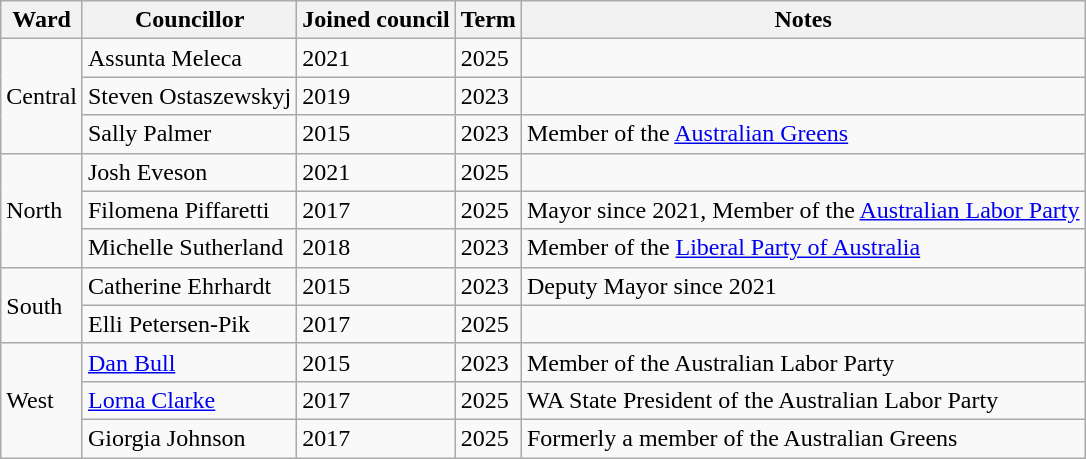<table class="wikitable">
<tr>
<th>Ward</th>
<th>Councillor</th>
<th>Joined council</th>
<th>Term</th>
<th>Notes</th>
</tr>
<tr>
<td rowspan="3">Central</td>
<td>Assunta Meleca</td>
<td>2021</td>
<td>2025</td>
<td></td>
</tr>
<tr>
<td>Steven Ostaszewskyj</td>
<td>2019</td>
<td>2023</td>
<td></td>
</tr>
<tr>
<td>Sally Palmer</td>
<td>2015</td>
<td>2023</td>
<td>Member of the <a href='#'>Australian Greens</a></td>
</tr>
<tr>
<td rowspan="3">North</td>
<td>Josh Eveson</td>
<td>2021</td>
<td>2025</td>
<td></td>
</tr>
<tr>
<td>Filomena Piffaretti</td>
<td>2017</td>
<td>2025</td>
<td>Mayor since 2021, Member of the <a href='#'>Australian Labor Party</a></td>
</tr>
<tr>
<td>Michelle Sutherland</td>
<td>2018</td>
<td>2023</td>
<td>Member of the <a href='#'>Liberal Party of Australia</a></td>
</tr>
<tr>
<td rowspan="2">South</td>
<td>Catherine Ehrhardt</td>
<td>2015</td>
<td>2023</td>
<td>Deputy Mayor since 2021</td>
</tr>
<tr>
<td>Elli Petersen-Pik</td>
<td>2017</td>
<td>2025</td>
<td></td>
</tr>
<tr>
<td rowspan="3">West</td>
<td><a href='#'>Dan Bull</a></td>
<td>2015</td>
<td>2023</td>
<td>Member of the Australian Labor Party</td>
</tr>
<tr>
<td><a href='#'>Lorna Clarke</a></td>
<td>2017</td>
<td>2025</td>
<td>WA State President of the Australian Labor Party</td>
</tr>
<tr>
<td>Giorgia Johnson</td>
<td>2017</td>
<td>2025</td>
<td>Formerly a member of the Australian Greens</td>
</tr>
</table>
